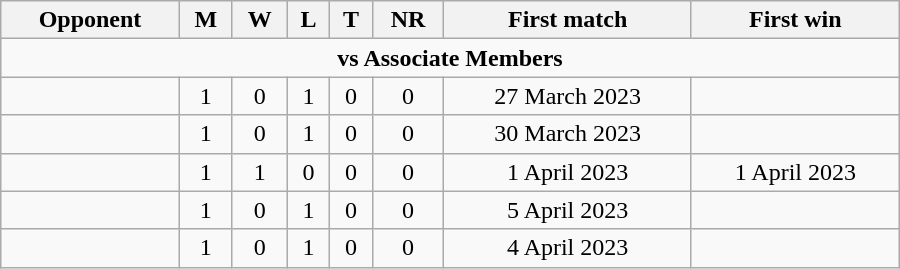<table class="wikitable" style="text-align: center; width: 600px;">
<tr>
<th>Opponent</th>
<th>M</th>
<th>W</th>
<th>L</th>
<th>T</th>
<th>NR</th>
<th>First match</th>
<th>First win</th>
</tr>
<tr>
<td colspan="8" style="text-align:center;"><strong>vs Associate Members</strong></td>
</tr>
<tr>
<td align=left></td>
<td>1</td>
<td>0</td>
<td>1</td>
<td>0</td>
<td>0</td>
<td>27 March 2023</td>
<td></td>
</tr>
<tr>
<td align=left></td>
<td>1</td>
<td>0</td>
<td>1</td>
<td>0</td>
<td>0</td>
<td>30 March 2023</td>
<td></td>
</tr>
<tr>
<td align=left></td>
<td>1</td>
<td>1</td>
<td>0</td>
<td>0</td>
<td>0</td>
<td>1 April 2023</td>
<td>1 April 2023</td>
</tr>
<tr>
<td align=left></td>
<td>1</td>
<td>0</td>
<td>1</td>
<td>0</td>
<td>0</td>
<td>5 April 2023</td>
<td></td>
</tr>
<tr>
<td align=left></td>
<td>1</td>
<td>0</td>
<td>1</td>
<td>0</td>
<td>0</td>
<td>4 April 2023</td>
<td></td>
</tr>
</table>
